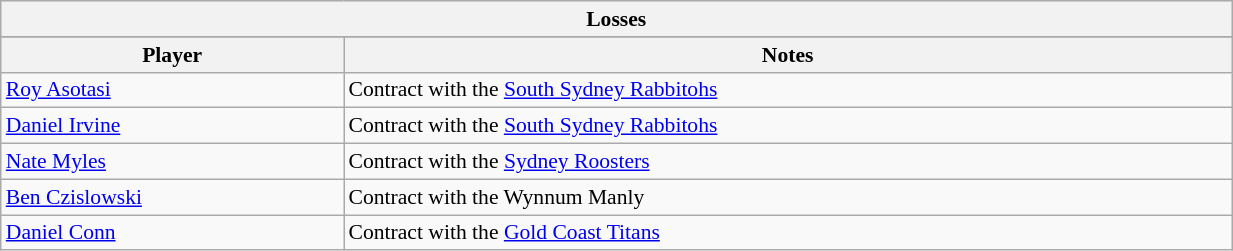<table class="wikitable" width="65%" style="font-size:90%">
<tr bgcolor="#efefef">
<th colspan=11>Losses</th>
</tr>
<tr bgcolor="#efefef">
</tr>
<tr>
<th>Player</th>
<th>Notes</th>
</tr>
<tr>
<td><a href='#'>Roy Asotasi</a></td>
<td>Contract with the <a href='#'>South Sydney Rabbitohs</a></td>
</tr>
<tr>
<td><a href='#'>Daniel Irvine</a></td>
<td>Contract with the <a href='#'>South Sydney Rabbitohs</a></td>
</tr>
<tr>
<td><a href='#'>Nate Myles</a></td>
<td>Contract with the <a href='#'>Sydney Roosters</a></td>
</tr>
<tr>
<td><a href='#'>Ben Czislowski</a></td>
<td>Contract with the Wynnum Manly</td>
</tr>
<tr>
<td><a href='#'>Daniel Conn</a></td>
<td>Contract with the <a href='#'>Gold Coast Titans</a></td>
</tr>
</table>
